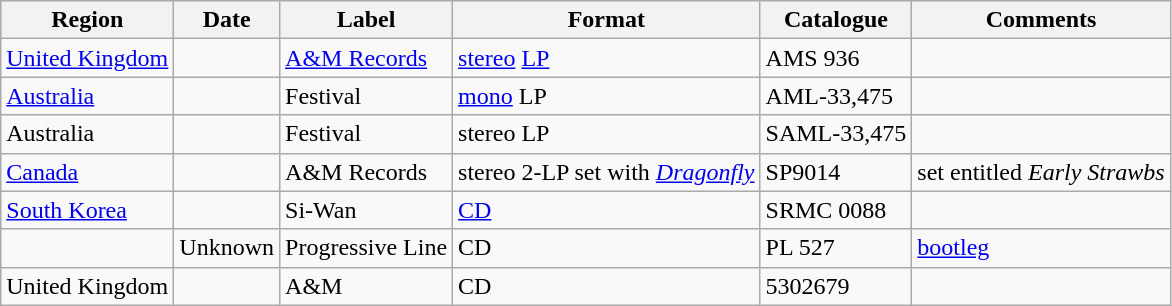<table class="wikitable">
<tr>
<th>Region</th>
<th>Date</th>
<th>Label</th>
<th>Format</th>
<th>Catalogue</th>
<th>Comments</th>
</tr>
<tr>
<td><a href='#'>United Kingdom</a></td>
<td></td>
<td><a href='#'>A&M Records</a></td>
<td><a href='#'>stereo</a> <a href='#'>LP</a></td>
<td>AMS 936</td>
<td></td>
</tr>
<tr>
<td><a href='#'>Australia</a></td>
<td></td>
<td>Festival</td>
<td><a href='#'>mono</a> LP</td>
<td>AML-33,475</td>
<td></td>
</tr>
<tr>
<td>Australia</td>
<td></td>
<td>Festival</td>
<td>stereo LP</td>
<td>SAML-33,475</td>
<td></td>
</tr>
<tr>
<td><a href='#'>Canada</a></td>
<td></td>
<td>A&M Records</td>
<td>stereo 2-LP set with <em><a href='#'>Dragonfly</a></em></td>
<td>SP9014</td>
<td>set entitled <em>Early Strawbs</em></td>
</tr>
<tr>
<td><a href='#'>South Korea</a></td>
<td></td>
<td>Si-Wan</td>
<td><a href='#'>CD</a></td>
<td>SRMC 0088</td>
<td></td>
</tr>
<tr>
<td></td>
<td>Unknown</td>
<td>Progressive Line</td>
<td>CD</td>
<td>PL 527</td>
<td><a href='#'>bootleg</a></td>
</tr>
<tr>
<td>United Kingdom</td>
<td></td>
<td>A&M</td>
<td>CD</td>
<td>5302679</td>
<td></td>
</tr>
</table>
